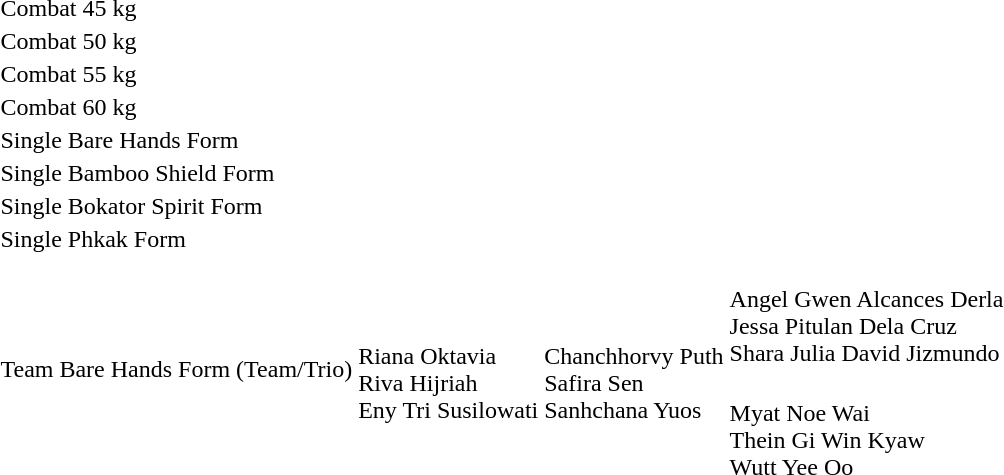<table>
<tr>
<td rowspan=2>Combat 45 kg</td>
<td rowspan=2></td>
<td rowspan=2></td>
<td></td>
</tr>
<tr>
<td></td>
</tr>
<tr>
<td rowspan=2>Combat 50 kg</td>
<td rowspan=2></td>
<td rowspan=2></td>
<td></td>
</tr>
<tr>
<td></td>
</tr>
<tr>
<td rowspan=2>Combat 55 kg</td>
<td rowspan=2></td>
<td rowspan=2></td>
<td></td>
</tr>
<tr>
<td></td>
</tr>
<tr>
<td rowspan=2>Combat 60 kg</td>
<td rowspan=2></td>
<td rowspan=2></td>
<td></td>
</tr>
<tr>
<td></td>
</tr>
<tr>
<td rowspan=2>Single Bare Hands Form</td>
<td rowspan=2></td>
<td rowspan=2></td>
<td></td>
</tr>
<tr>
<td></td>
</tr>
<tr>
<td rowspan=2>Single Bamboo Shield Form</td>
<td rowspan=2></td>
<td rowspan=2></td>
<td></td>
</tr>
<tr>
<td></td>
</tr>
<tr>
<td rowspan=2>Single Bokator Spirit Form</td>
<td rowspan=2></td>
<td rowspan=2></td>
<td></td>
</tr>
<tr>
<td></td>
</tr>
<tr>
<td rowspan=2>Single Phkak Form</td>
<td rowspan=2></td>
<td rowspan=2></td>
<td></td>
</tr>
<tr>
<td></td>
</tr>
<tr>
<td rowspan=2>Team Bare Hands Form (Team/Trio)</td>
<td rowspan=2><br>Riana Oktavia<br>Riva Hijriah<br>Eny Tri Susilowati</td>
<td rowspan=2><br>Chanchhorvy Puth<br>Safira Sen<br>Sanhchana Yuos</td>
<td><br>Angel Gwen Alcances Derla<br>Jessa Pitulan Dela Cruz<br>Shara Julia David Jizmundo</td>
</tr>
<tr>
<td><br>Myat Noe Wai<br>Thein Gi Win Kyaw<br>Wutt Yee Oo</td>
</tr>
</table>
